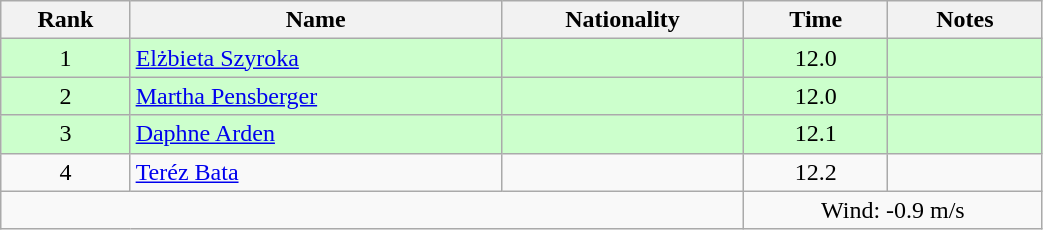<table class="wikitable sortable" style="text-align:center;width: 55%">
<tr>
<th>Rank</th>
<th>Name</th>
<th>Nationality</th>
<th>Time</th>
<th>Notes</th>
</tr>
<tr bgcolor=ccffcc>
<td>1</td>
<td align=left><a href='#'>Elżbieta Szyroka</a></td>
<td align=left></td>
<td>12.0</td>
<td></td>
</tr>
<tr bgcolor=ccffcc>
<td>2</td>
<td align=left><a href='#'>Martha Pensberger</a></td>
<td align=left></td>
<td>12.0</td>
<td></td>
</tr>
<tr bgcolor=ccffcc>
<td>3</td>
<td align=left><a href='#'>Daphne Arden</a></td>
<td align=left></td>
<td>12.1</td>
<td></td>
</tr>
<tr>
<td>4</td>
<td align=left><a href='#'>Teréz Bata</a></td>
<td align=left></td>
<td>12.2</td>
<td></td>
</tr>
<tr>
<td colspan="3"></td>
<td colspan="2">Wind: -0.9 m/s</td>
</tr>
</table>
